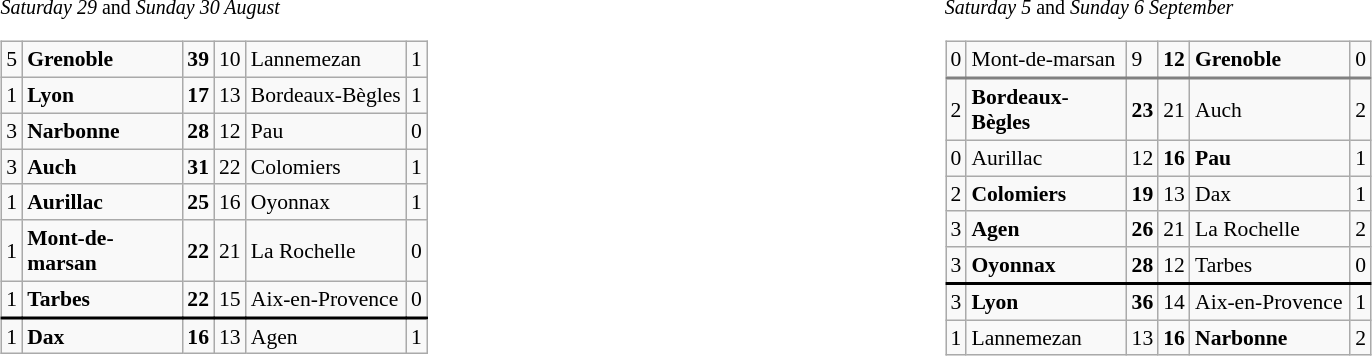<table width="100%" align="center" border="0" cellpadding="0" cellspacing="5">
<tr valign="top" align="left">
<td width="50%"><br><small><em>Saturday 29</em> and <em>Sunday 30 August</em></small><table class="wikitable gauche" cellpadding="0" cellspacing="0" style="font-size:90%;">
<tr>
<td>5</td>
<td width="100px"><strong>Grenoble</strong></td>
<td><strong>39</strong></td>
<td>10</td>
<td width="100px">Lannemezan</td>
<td>1</td>
</tr>
<tr>
<td>1</td>
<td><strong>Lyon</strong></td>
<td><strong>17</strong></td>
<td>13</td>
<td>Bordeaux-Bègles</td>
<td>1</td>
</tr>
<tr>
<td>3</td>
<td><strong>Narbonne</strong></td>
<td><strong>28</strong></td>
<td>12</td>
<td>Pau</td>
<td>0</td>
</tr>
<tr>
<td>3</td>
<td><strong>Auch</strong></td>
<td><strong>31</strong></td>
<td>22</td>
<td>Colomiers</td>
<td>1</td>
</tr>
<tr>
<td>1</td>
<td><strong>Aurillac</strong></td>
<td><strong>25</strong></td>
<td>16</td>
<td>Oyonnax</td>
<td>1</td>
</tr>
<tr>
<td>1</td>
<td><strong>Mont-de-marsan</strong></td>
<td><strong>22</strong></td>
<td>21</td>
<td>La Rochelle</td>
<td>0</td>
</tr>
<tr style="border-bottom:2px solid black;">
<td>1</td>
<td><strong>Tarbes</strong></td>
<td><strong>22</strong></td>
<td>15</td>
<td>Aix-en-Provence</td>
<td>0</td>
</tr>
<tr>
<td>1</td>
<td><strong>Dax</strong></td>
<td><strong>16</strong></td>
<td>13</td>
<td>Agen</td>
<td>1</td>
</tr>
</table>
</td>
<td width="50%"><br><small><em>Saturday 5</em> and <em>Sunday 6 September</em></small><table class="wikitable gauche" cellpadding="0" cellspacing="0" style="font-size:90%;">
<tr style="border-bottom:2px solid grey;">
<td>0</td>
<td>Mont-de-marsan</td>
<td>9</td>
<td><strong>12</strong></td>
<td><strong>Grenoble</strong></td>
<td>0</td>
</tr>
<tr>
<td>2</td>
<td width="100px"><strong>Bordeaux-Bègles</strong></td>
<td><strong>23</strong></td>
<td>21</td>
<td width="100px">Auch</td>
<td>2</td>
</tr>
<tr>
<td>0</td>
<td>Aurillac</td>
<td>12</td>
<td><strong>16</strong></td>
<td><strong>Pau</strong></td>
<td>1</td>
</tr>
<tr>
<td>2</td>
<td><strong>Colomiers</strong></td>
<td><strong>19</strong></td>
<td>13</td>
<td>Dax</td>
<td>1</td>
</tr>
<tr>
<td>3</td>
<td><strong>Agen</strong></td>
<td><strong>26</strong></td>
<td>21</td>
<td>La Rochelle</td>
<td>2</td>
</tr>
<tr style="border-bottom:2px solid black;">
<td>3</td>
<td><strong>Oyonnax</strong></td>
<td><strong>28</strong></td>
<td>12</td>
<td>Tarbes</td>
<td>0</td>
</tr>
<tr>
<td>3</td>
<td><strong>Lyon</strong></td>
<td><strong>36</strong></td>
<td>14</td>
<td>Aix-en-Provence</td>
<td>1</td>
</tr>
<tr>
<td>1</td>
<td>Lannemezan</td>
<td>13</td>
<td><strong>16</strong></td>
<td><strong>Narbonne</strong></td>
<td>2</td>
</tr>
</table>
</td>
</tr>
</table>
